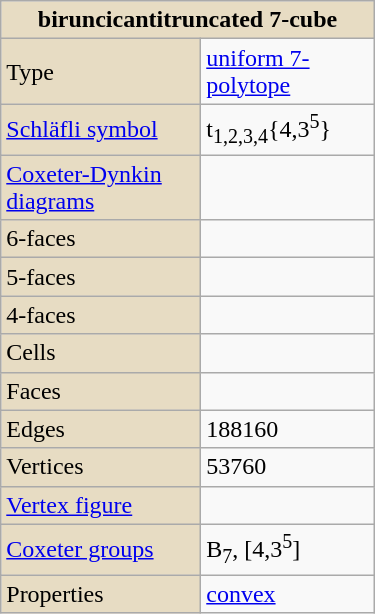<table class="wikitable" align="right" style="margin-left:10px" width="250">
<tr>
<th style="background:#e7dcc3;" colspan="2">biruncicantitruncated 7-cube</th>
</tr>
<tr>
<td style="background:#e7dcc3;">Type</td>
<td><a href='#'>uniform 7-polytope</a></td>
</tr>
<tr>
<td style="background:#e7dcc3;"><a href='#'>Schläfli symbol</a></td>
<td>t<sub>1,2,3,4</sub>{4,3<sup>5</sup>}</td>
</tr>
<tr>
<td style="background:#e7dcc3;"><a href='#'>Coxeter-Dynkin diagrams</a></td>
<td></td>
</tr>
<tr>
<td style="background:#e7dcc3;">6-faces</td>
<td></td>
</tr>
<tr>
<td style="background:#e7dcc3;">5-faces</td>
<td></td>
</tr>
<tr>
<td style="background:#e7dcc3;">4-faces</td>
<td></td>
</tr>
<tr>
<td style="background:#e7dcc3;">Cells</td>
<td></td>
</tr>
<tr>
<td style="background:#e7dcc3;">Faces</td>
<td></td>
</tr>
<tr>
<td style="background:#e7dcc3;">Edges</td>
<td>188160</td>
</tr>
<tr>
<td style="background:#e7dcc3;">Vertices</td>
<td>53760</td>
</tr>
<tr>
<td style="background:#e7dcc3;"><a href='#'>Vertex figure</a></td>
<td></td>
</tr>
<tr>
<td style="background:#e7dcc3;"><a href='#'>Coxeter groups</a></td>
<td>B<sub>7</sub>, [4,3<sup>5</sup>]</td>
</tr>
<tr>
<td style="background:#e7dcc3;">Properties</td>
<td><a href='#'>convex</a></td>
</tr>
</table>
